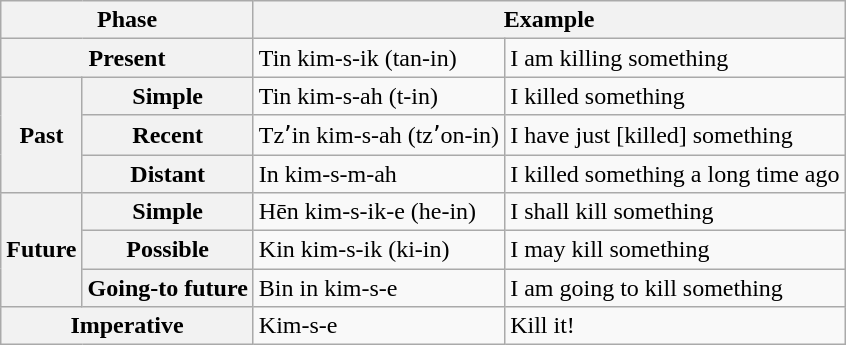<table class= "wikitable">
<tr>
<th colspan=2>Phase</th>
<th colspan=2>Example</th>
</tr>
<tr>
<th colspan=2>Present</th>
<td>Tin kim-s-ik (tan-in)</td>
<td>I am killing something</td>
</tr>
<tr>
<th rowspan=3>Past</th>
<th>Simple</th>
<td>Tin kim-s-ah (t-in)</td>
<td>I killed something</td>
</tr>
<tr>
<th>Recent</th>
<td>Tzʼin kim-s-ah (tzʼon-in)</td>
<td>I have just [killed] something</td>
</tr>
<tr>
<th>Distant</th>
<td>In kim-s-m-ah</td>
<td>I killed something a long time ago</td>
</tr>
<tr>
<th rowspan=3>Future</th>
<th>Simple</th>
<td>Hēn kim-s-ik-e (he-in)</td>
<td>I shall kill something</td>
</tr>
<tr>
<th>Possible</th>
<td>Kin kim-s-ik (ki-in)</td>
<td>I may kill something</td>
</tr>
<tr>
<th>Going-to future</th>
<td>Bin in kim-s-e</td>
<td>I am going to kill something</td>
</tr>
<tr>
<th colspan=2>Imperative</th>
<td>Kim-s-e</td>
<td>Kill it!</td>
</tr>
</table>
